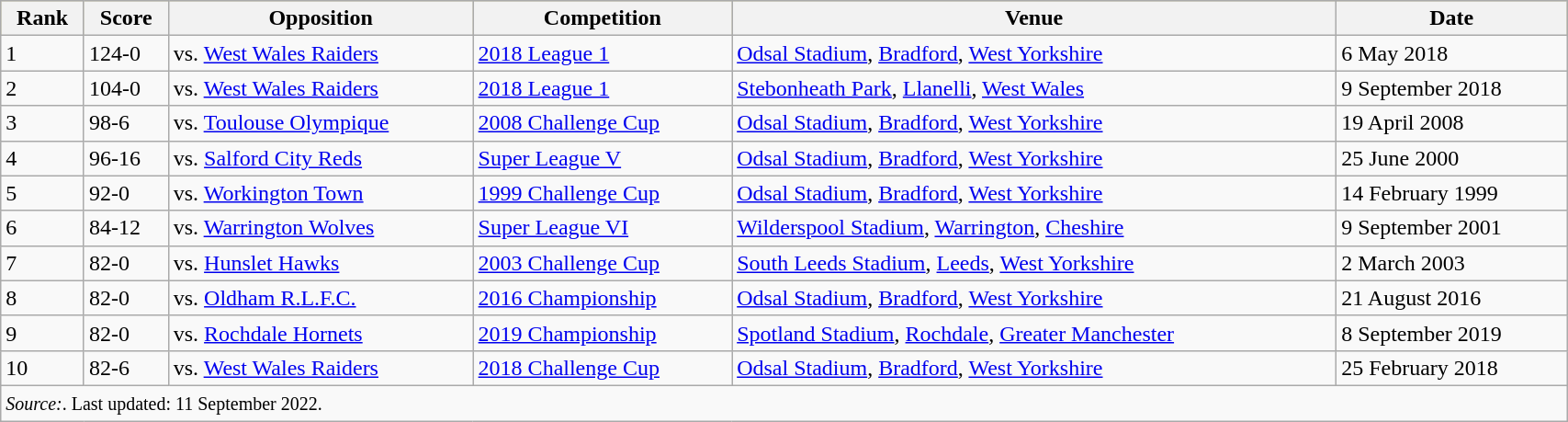<table class="wikitable sortable" style="width:90%;">
<tr style="background:#bdb76b;">
<th>Rank</th>
<th>Score</th>
<th>Opposition</th>
<th>Competition</th>
<th>Venue</th>
<th>Date</th>
</tr>
<tr>
<td>1</td>
<td>124-0</td>
<td>vs. <a href='#'>West Wales Raiders</a></td>
<td><a href='#'>2018 League 1</a></td>
<td> <a href='#'>Odsal Stadium</a>, <a href='#'>Bradford</a>, <a href='#'>West Yorkshire</a></td>
<td>6 May 2018</td>
</tr>
<tr>
<td>2</td>
<td>104-0</td>
<td>vs. <a href='#'>West Wales Raiders</a></td>
<td><a href='#'>2018 League 1</a></td>
<td> <a href='#'>Stebonheath Park</a>, <a href='#'>Llanelli</a>, <a href='#'>West Wales</a></td>
<td>9 September 2018</td>
</tr>
<tr>
<td>3</td>
<td>98-6</td>
<td>vs. <a href='#'>Toulouse Olympique</a></td>
<td><a href='#'>2008 Challenge Cup</a></td>
<td> <a href='#'>Odsal Stadium</a>, <a href='#'>Bradford</a>, <a href='#'>West Yorkshire</a></td>
<td>19 April 2008</td>
</tr>
<tr>
<td>4</td>
<td>96-16</td>
<td>vs. <a href='#'>Salford City Reds</a></td>
<td><a href='#'>Super League V</a></td>
<td> <a href='#'>Odsal Stadium</a>, <a href='#'>Bradford</a>, <a href='#'>West Yorkshire</a></td>
<td>25 June 2000</td>
</tr>
<tr>
<td>5</td>
<td>92-0</td>
<td>vs. <a href='#'>Workington Town</a></td>
<td><a href='#'>1999 Challenge Cup</a></td>
<td> <a href='#'>Odsal Stadium</a>, <a href='#'>Bradford</a>, <a href='#'>West Yorkshire</a></td>
<td>14 February 1999</td>
</tr>
<tr>
<td>6</td>
<td>84-12</td>
<td>vs. <a href='#'>Warrington Wolves</a></td>
<td><a href='#'>Super League VI</a></td>
<td> <a href='#'>Wilderspool Stadium</a>, <a href='#'>Warrington</a>, <a href='#'>Cheshire</a></td>
<td>9 September 2001</td>
</tr>
<tr>
<td>7</td>
<td>82-0</td>
<td>vs. <a href='#'>Hunslet Hawks</a></td>
<td><a href='#'>2003 Challenge Cup</a></td>
<td> <a href='#'>South Leeds Stadium</a>, <a href='#'>Leeds</a>, <a href='#'>West Yorkshire</a></td>
<td>2 March 2003</td>
</tr>
<tr>
<td>8</td>
<td>82-0</td>
<td>vs. <a href='#'>Oldham R.L.F.C.</a></td>
<td><a href='#'>2016 Championship</a></td>
<td> <a href='#'>Odsal Stadium</a>, <a href='#'>Bradford</a>, <a href='#'>West Yorkshire</a></td>
<td>21 August 2016</td>
</tr>
<tr>
<td>9</td>
<td>82-0</td>
<td>vs. <a href='#'>Rochdale Hornets</a></td>
<td><a href='#'>2019 Championship</a></td>
<td> <a href='#'>Spotland Stadium</a>, <a href='#'>Rochdale</a>, <a href='#'>Greater Manchester</a></td>
<td>8 September 2019</td>
</tr>
<tr>
<td>10</td>
<td>82-6</td>
<td>vs. <a href='#'>West Wales Raiders</a></td>
<td><a href='#'>2018 Challenge Cup</a></td>
<td> <a href='#'>Odsal Stadium</a>, <a href='#'>Bradford</a>, <a href='#'>West Yorkshire</a></td>
<td>25 February 2018</td>
</tr>
<tr>
<td colspan="7"><small><em>Source:</em>. Last updated: 11 September 2022.</small></td>
</tr>
</table>
